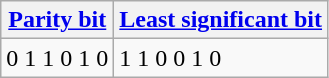<table class="wikitable">
<tr>
<th><a href='#'>Parity bit</a></th>
<th><a href='#'>Least significant bit</a></th>
</tr>
<tr>
<td>0 1 1 0 1 0</td>
<td>1 1 0 0 1 0</td>
</tr>
</table>
